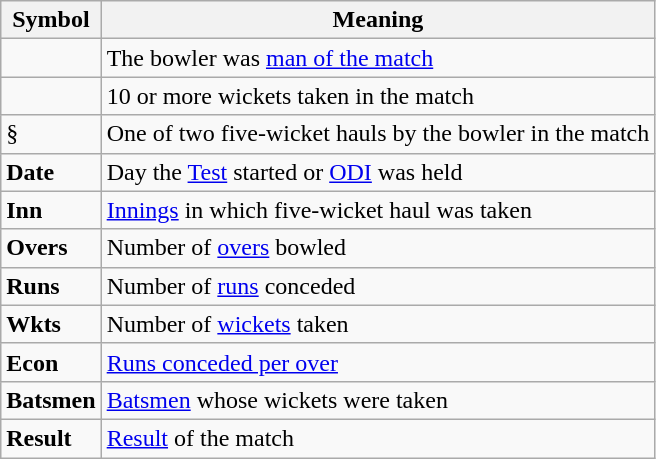<table class="wikitable" border="1">
<tr>
<th>Symbol</th>
<th>Meaning</th>
</tr>
<tr>
<td></td>
<td>The bowler was <a href='#'>man of the match</a></td>
</tr>
<tr>
<td></td>
<td>10 or more wickets taken in the match</td>
</tr>
<tr>
<td>§</td>
<td>One of two five-wicket hauls by the bowler in the match</td>
</tr>
<tr>
<td><strong>Date</strong></td>
<td>Day the <a href='#'>Test</a> started or <a href='#'>ODI</a> was held</td>
</tr>
<tr>
<td><strong>Inn</strong></td>
<td><a href='#'>Innings</a> in which five-wicket haul was taken</td>
</tr>
<tr>
<td><strong>Overs</strong></td>
<td>Number of <a href='#'>overs</a> bowled</td>
</tr>
<tr>
<td><strong>Runs</strong></td>
<td>Number of <a href='#'>runs</a> conceded</td>
</tr>
<tr>
<td><strong>Wkts</strong></td>
<td>Number of <a href='#'>wickets</a> taken</td>
</tr>
<tr>
<td><strong>Econ</strong></td>
<td><a href='#'>Runs conceded per over</a></td>
</tr>
<tr>
<td><strong>Batsmen</strong></td>
<td><a href='#'>Batsmen</a> whose wickets were taken</td>
</tr>
<tr>
<td><strong>Result</strong></td>
<td><a href='#'>Result</a> of the match</td>
</tr>
</table>
